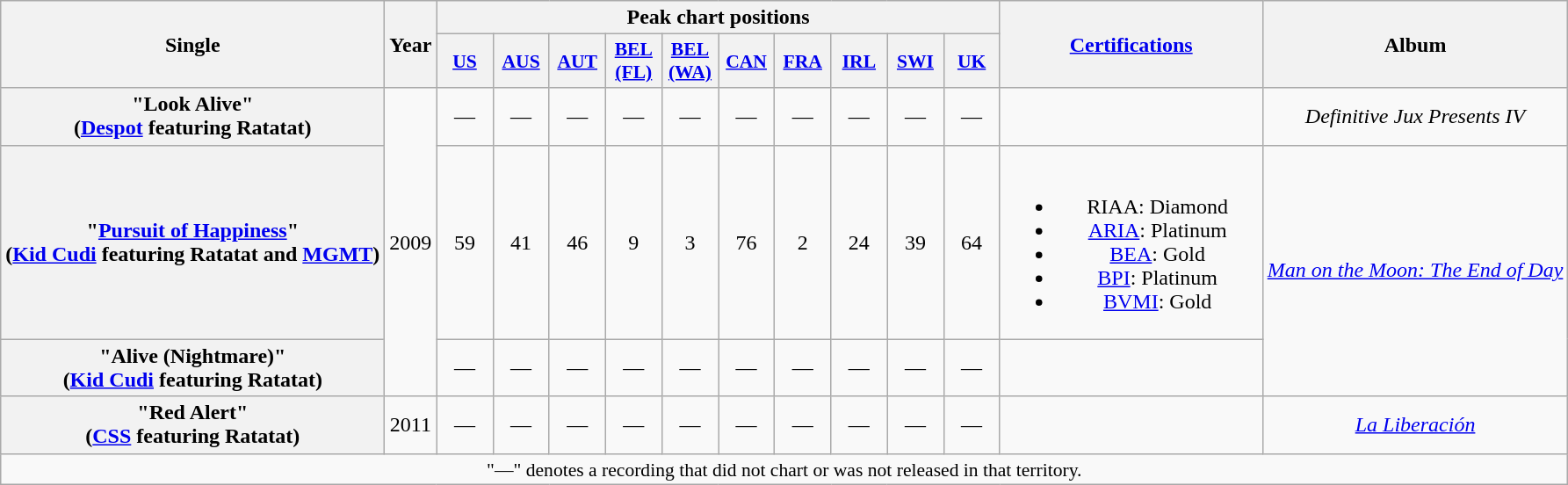<table class="wikitable plainrowheaders" style="text-align:center;">
<tr>
<th scope="col" rowspan="2">Single</th>
<th scope="col" rowspan="2">Year</th>
<th scope="col" colspan="10">Peak chart positions</th>
<th scope="col" rowspan="2" style="width:12em;"><a href='#'>Certifications</a></th>
<th scope="col" rowspan="2">Album</th>
</tr>
<tr>
<th scope="col" style="width:2.5em;font-size:90%;"><a href='#'>US</a><br></th>
<th scope="col" style="width:2.5em;font-size:90%;"><a href='#'>AUS</a><br></th>
<th scope="col" style="width:2.5em;font-size:90%;"><a href='#'>AUT</a><br></th>
<th scope="col" style="width:2.5em;font-size:90%;"><a href='#'>BEL<br>(FL)</a><br></th>
<th scope="col" style="width:2.5em;font-size:90%;"><a href='#'>BEL<br>(WA)</a><br></th>
<th scope="col" style="width:2.5em;font-size:90%;"><a href='#'>CAN</a><br></th>
<th scope="col" style="width:2.5em;font-size:90%;"><a href='#'>FRA</a><br></th>
<th scope="col" style="width:2.5em;font-size:90%;"><a href='#'>IRL</a><br></th>
<th scope="col" style="width:2.5em;font-size:90%;"><a href='#'>SWI</a><br></th>
<th scope="col" style="width:2.5em;font-size:90%;"><a href='#'>UK</a><br></th>
</tr>
<tr>
<th scope="row">"Look Alive"<br><span>(<a href='#'>Despot</a> featuring Ratatat)</span></th>
<td rowspan="3">2009</td>
<td>—</td>
<td>—</td>
<td>—</td>
<td>—</td>
<td>—</td>
<td>—</td>
<td>—</td>
<td>—</td>
<td>—</td>
<td>—</td>
<td></td>
<td><em>Definitive Jux Presents IV</em></td>
</tr>
<tr>
<th scope="row">"<a href='#'>Pursuit of Happiness</a>"<br><span>(<a href='#'>Kid Cudi</a> featuring Ratatat and <a href='#'>MGMT</a>)</span></th>
<td>59</td>
<td>41</td>
<td>46</td>
<td>9</td>
<td>3</td>
<td>76</td>
<td>2</td>
<td>24</td>
<td>39</td>
<td>64</td>
<td><br><ul><li>RIAA: Diamond</li><li><a href='#'>ARIA</a>: Platinum</li><li><a href='#'>BEA</a>: Gold</li><li><a href='#'>BPI</a>: Platinum</li><li><a href='#'>BVMI</a>: Gold</li></ul></td>
<td rowspan="2"><em><a href='#'>Man on the Moon: The End of Day</a></em></td>
</tr>
<tr>
<th scope="row">"Alive (Nightmare)"<br><span>(<a href='#'>Kid Cudi</a> featuring Ratatat)</span></th>
<td>—</td>
<td>—</td>
<td>—</td>
<td>—</td>
<td>—</td>
<td>—</td>
<td>—</td>
<td>—</td>
<td>—</td>
<td>—</td>
<td></td>
</tr>
<tr>
<th scope="row">"Red Alert"<br><span>(<a href='#'>CSS</a> featuring Ratatat)</span></th>
<td>2011</td>
<td>—</td>
<td>—</td>
<td>—</td>
<td>—</td>
<td>—</td>
<td>—</td>
<td>—</td>
<td>—</td>
<td>—</td>
<td>—</td>
<td></td>
<td><em><a href='#'>La Liberación</a></em></td>
</tr>
<tr>
<td colspan="15" style="font-size:90%">"—" denotes a recording that did not chart or was not released in that territory.</td>
</tr>
</table>
